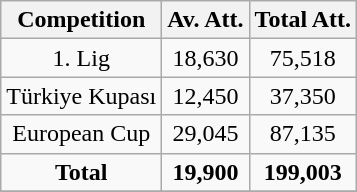<table class="wikitable" style="text-align: center">
<tr>
<th>Competition</th>
<th>Av. Att.</th>
<th>Total Att.</th>
</tr>
<tr>
<td>1. Lig</td>
<td>18,630</td>
<td>75,518</td>
</tr>
<tr>
<td>Türkiye Kupası</td>
<td>12,450</td>
<td>37,350</td>
</tr>
<tr>
<td>European Cup</td>
<td>29,045</td>
<td>87,135</td>
</tr>
<tr>
<td><strong>Total</strong></td>
<td><strong>19,900</strong></td>
<td><strong>199,003</strong></td>
</tr>
<tr>
</tr>
</table>
